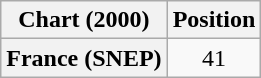<table class="wikitable plainrowheaders" style="text-align:center">
<tr>
<th scope="col">Chart (2000)</th>
<th scope="col">Position</th>
</tr>
<tr>
<th scope="row">France (SNEP)</th>
<td>41</td>
</tr>
</table>
